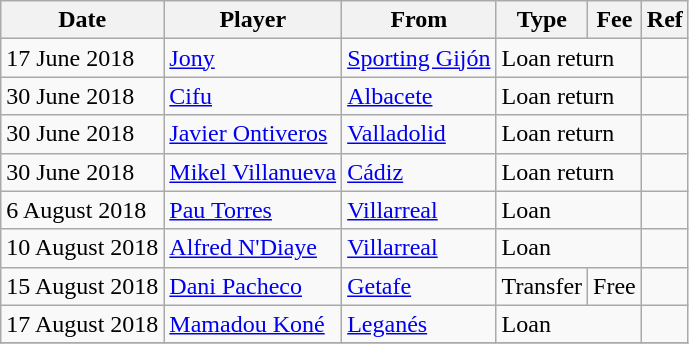<table class="wikitable">
<tr>
<th>Date</th>
<th>Player</th>
<th>From</th>
<th>Type</th>
<th>Fee</th>
<th>Ref</th>
</tr>
<tr>
<td>17 June 2018</td>
<td> <a href='#'>Jony</a></td>
<td> <a href='#'>Sporting Gijón</a></td>
<td colspan=2>Loan return</td>
<td></td>
</tr>
<tr>
<td>30 June 2018</td>
<td> <a href='#'>Cifu</a></td>
<td> <a href='#'>Albacete</a></td>
<td colspan=2>Loan return</td>
<td></td>
</tr>
<tr>
<td>30 June 2018</td>
<td> <a href='#'>Javier Ontiveros</a></td>
<td> <a href='#'>Valladolid</a></td>
<td colspan=2>Loan return</td>
<td></td>
</tr>
<tr>
<td>30 June 2018</td>
<td> <a href='#'>Mikel Villanueva</a></td>
<td> <a href='#'>Cádiz</a></td>
<td colspan=2>Loan return</td>
<td></td>
</tr>
<tr>
<td>6 August 2018</td>
<td> <a href='#'>Pau Torres</a></td>
<td> <a href='#'>Villarreal</a></td>
<td colspan=2>Loan</td>
<td></td>
</tr>
<tr>
<td>10 August 2018</td>
<td> <a href='#'>Alfred N'Diaye</a></td>
<td> <a href='#'>Villarreal</a></td>
<td colspan=2>Loan</td>
<td></td>
</tr>
<tr>
<td>15 August 2018</td>
<td> <a href='#'>Dani Pacheco</a></td>
<td> <a href='#'>Getafe</a></td>
<td>Transfer</td>
<td>Free</td>
<td></td>
</tr>
<tr>
<td>17 August 2018</td>
<td> <a href='#'>Mamadou Koné</a></td>
<td> <a href='#'>Leganés</a></td>
<td colspan=2>Loan</td>
<td></td>
</tr>
<tr>
</tr>
</table>
